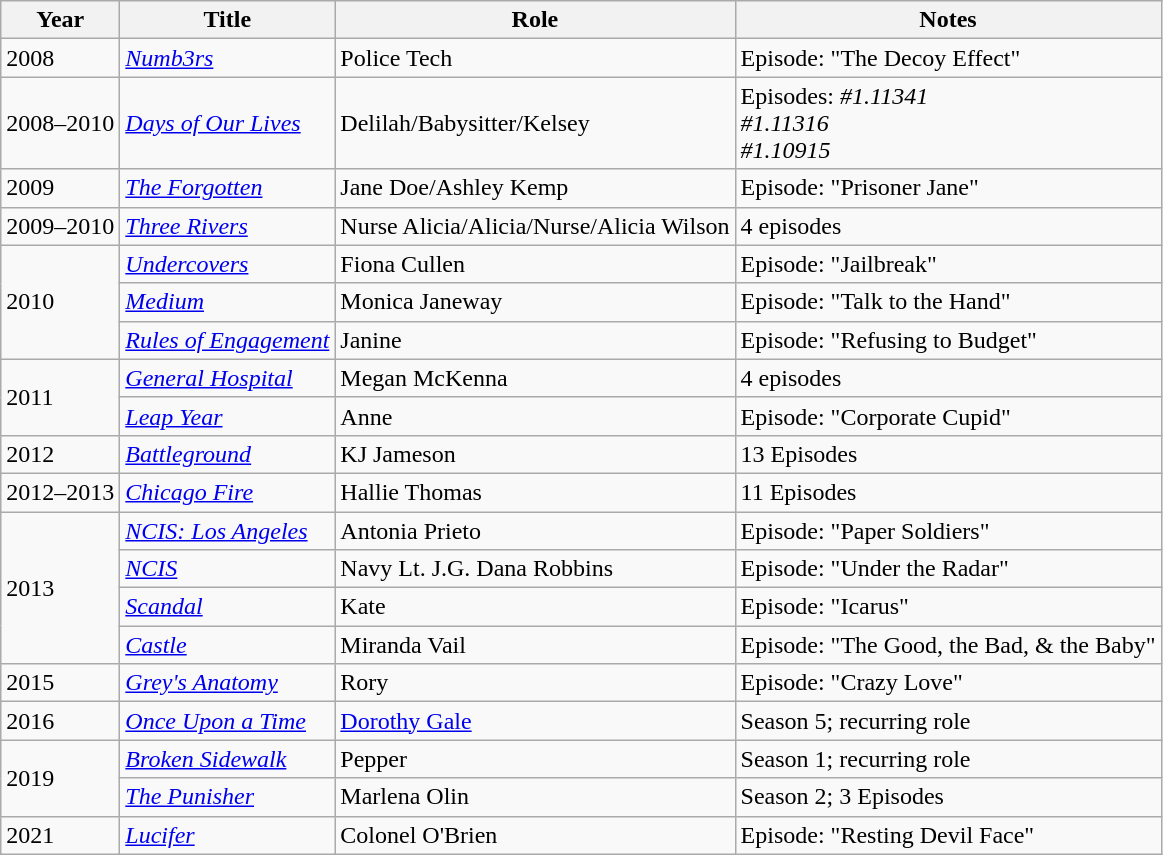<table class="wikitable sortable">
<tr>
<th>Year</th>
<th>Title</th>
<th>Role</th>
<th class="unsortable">Notes</th>
</tr>
<tr>
<td>2008</td>
<td><em><a href='#'>Numb3rs</a></em></td>
<td>Police Tech</td>
<td>Episode: "The Decoy Effect"</td>
</tr>
<tr>
<td>2008–2010</td>
<td><em><a href='#'>Days of Our Lives</a></em></td>
<td>Delilah/Babysitter/Kelsey</td>
<td>Episodes: <em>#1.11341</em> <br> <em>#1.11316</em> <br> <em>#1.10915</em></td>
</tr>
<tr>
<td>2009</td>
<td><em><a href='#'>The Forgotten</a></em></td>
<td>Jane Doe/Ashley Kemp</td>
<td>Episode: "Prisoner Jane"</td>
</tr>
<tr>
<td>2009–2010</td>
<td><em><a href='#'>Three Rivers</a></em></td>
<td>Nurse Alicia/Alicia/Nurse/Alicia Wilson</td>
<td>4 episodes</td>
</tr>
<tr>
<td rowspan=3>2010</td>
<td><em><a href='#'>Undercovers</a></em></td>
<td>Fiona Cullen</td>
<td>Episode: "Jailbreak"</td>
</tr>
<tr>
<td><em><a href='#'>Medium</a></em></td>
<td>Monica Janeway</td>
<td>Episode: "Talk to the Hand"</td>
</tr>
<tr>
<td><em><a href='#'>Rules of Engagement</a></em></td>
<td>Janine</td>
<td>Episode: "Refusing to Budget"</td>
</tr>
<tr>
<td rowspan=2>2011</td>
<td><em><a href='#'>General Hospital</a></em></td>
<td>Megan McKenna</td>
<td>4 episodes</td>
</tr>
<tr>
<td><em><a href='#'>Leap Year</a></em></td>
<td>Anne</td>
<td>Episode: "Corporate Cupid"</td>
</tr>
<tr>
<td>2012</td>
<td><em><a href='#'>Battleground</a></em></td>
<td>KJ Jameson</td>
<td>13 Episodes</td>
</tr>
<tr>
<td>2012–2013</td>
<td><em><a href='#'>Chicago Fire</a></em></td>
<td>Hallie Thomas</td>
<td>11 Episodes</td>
</tr>
<tr>
<td rowspan=4>2013</td>
<td><em><a href='#'>NCIS: Los Angeles</a></em></td>
<td>Antonia Prieto</td>
<td>Episode: "Paper Soldiers"</td>
</tr>
<tr>
<td><em><a href='#'>NCIS</a></em></td>
<td>Navy Lt. J.G. Dana Robbins</td>
<td>Episode: "Under the Radar"</td>
</tr>
<tr>
<td><em><a href='#'>Scandal</a></em></td>
<td>Kate</td>
<td>Episode: "Icarus"</td>
</tr>
<tr>
<td><em><a href='#'>Castle</a></em></td>
<td>Miranda Vail</td>
<td>Episode: "The Good, the Bad, & the Baby"</td>
</tr>
<tr>
<td>2015</td>
<td><em><a href='#'>Grey's Anatomy</a></em></td>
<td>Rory</td>
<td>Episode: "Crazy Love"</td>
</tr>
<tr>
<td>2016</td>
<td><em><a href='#'>Once Upon a Time</a></em></td>
<td><a href='#'>Dorothy Gale</a></td>
<td>Season 5; recurring role</td>
</tr>
<tr>
<td rowspan=2>2019</td>
<td><em><a href='#'>Broken Sidewalk</a></em></td>
<td>Pepper</td>
<td>Season 1; recurring role</td>
</tr>
<tr>
<td><em><a href='#'>The Punisher</a></em></td>
<td>Marlena Olin</td>
<td>Season 2; 3 Episodes</td>
</tr>
<tr>
<td>2021</td>
<td><em><a href='#'>Lucifer</a></em></td>
<td>Colonel O'Brien</td>
<td>Episode: "Resting Devil Face"</td>
</tr>
</table>
